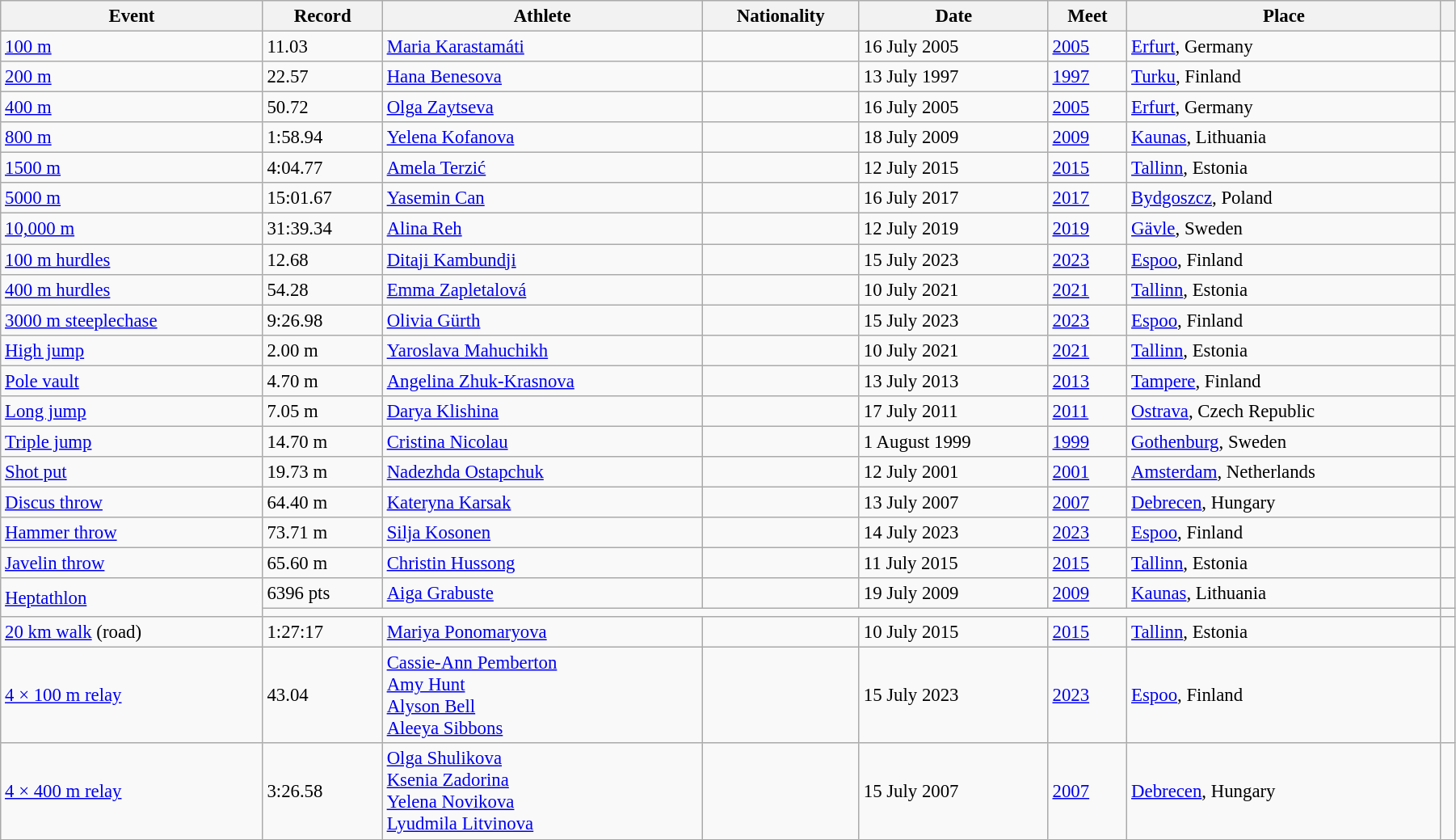<table class="wikitable" style="font-size:95%; width: 95%;">
<tr>
<th>Event</th>
<th>Record</th>
<th>Athlete</th>
<th>Nationality</th>
<th>Date</th>
<th>Meet</th>
<th>Place</th>
<th></th>
</tr>
<tr>
<td><a href='#'>100 m</a></td>
<td>11.03 </td>
<td><a href='#'>Maria Karastamáti</a></td>
<td></td>
<td>16 July 2005</td>
<td><a href='#'>2005</a></td>
<td><a href='#'>Erfurt</a>, Germany</td>
<td></td>
</tr>
<tr>
<td><a href='#'>200 m</a></td>
<td>22.57 </td>
<td><a href='#'>Hana Benesova</a></td>
<td></td>
<td>13 July 1997</td>
<td><a href='#'>1997</a></td>
<td><a href='#'>Turku</a>, Finland</td>
<td></td>
</tr>
<tr>
<td><a href='#'>400 m</a></td>
<td>50.72</td>
<td><a href='#'>Olga Zaytseva</a></td>
<td></td>
<td>16 July 2005</td>
<td><a href='#'>2005</a></td>
<td><a href='#'>Erfurt</a>, Germany</td>
<td></td>
</tr>
<tr>
<td><a href='#'>800 m</a></td>
<td>1:58.94</td>
<td><a href='#'>Yelena Kofanova</a></td>
<td></td>
<td>18 July 2009</td>
<td><a href='#'>2009</a></td>
<td><a href='#'>Kaunas</a>, Lithuania</td>
<td></td>
</tr>
<tr>
<td><a href='#'>1500 m</a></td>
<td>4:04.77</td>
<td><a href='#'>Amela Terzić</a></td>
<td></td>
<td>12 July 2015</td>
<td><a href='#'>2015</a></td>
<td><a href='#'>Tallinn</a>, Estonia</td>
<td></td>
</tr>
<tr>
<td><a href='#'>5000 m</a></td>
<td>15:01.67</td>
<td><a href='#'>Yasemin Can</a></td>
<td></td>
<td>16 July 2017</td>
<td><a href='#'>2017</a></td>
<td><a href='#'>Bydgoszcz</a>, Poland</td>
<td></td>
</tr>
<tr>
<td><a href='#'>10,000 m</a></td>
<td>31:39.34</td>
<td><a href='#'>Alina Reh</a></td>
<td></td>
<td>12 July 2019</td>
<td><a href='#'>2019</a></td>
<td><a href='#'>Gävle</a>, Sweden</td>
<td></td>
</tr>
<tr>
<td><a href='#'>100 m hurdles</a></td>
<td>12.68 </td>
<td><a href='#'>Ditaji Kambundji</a></td>
<td></td>
<td>15 July 2023</td>
<td><a href='#'>2023</a></td>
<td><a href='#'>Espoo</a>, Finland</td>
<td></td>
</tr>
<tr>
<td><a href='#'>400 m hurdles</a></td>
<td>54.28</td>
<td><a href='#'>Emma Zapletalová</a></td>
<td></td>
<td>10 July 2021</td>
<td><a href='#'>2021</a></td>
<td><a href='#'>Tallinn</a>, Estonia</td>
<td></td>
</tr>
<tr>
<td><a href='#'>3000 m steeplechase</a></td>
<td>9:26.98</td>
<td><a href='#'>Olivia Gürth</a></td>
<td></td>
<td>15 July 2023</td>
<td><a href='#'>2023</a></td>
<td><a href='#'>Espoo</a>, Finland</td>
<td></td>
</tr>
<tr>
<td><a href='#'>High jump</a></td>
<td>2.00 m</td>
<td><a href='#'>Yaroslava Mahuchikh</a></td>
<td></td>
<td>10 July 2021</td>
<td><a href='#'>2021</a></td>
<td><a href='#'>Tallinn</a>, Estonia</td>
<td></td>
</tr>
<tr>
<td><a href='#'>Pole vault</a></td>
<td>4.70 m</td>
<td><a href='#'>Angelina Zhuk-Krasnova</a></td>
<td></td>
<td>13 July 2013</td>
<td><a href='#'>2013</a></td>
<td><a href='#'>Tampere</a>, Finland</td>
<td></td>
</tr>
<tr>
<td><a href='#'>Long jump</a></td>
<td>7.05 m </td>
<td><a href='#'>Darya Klishina</a></td>
<td></td>
<td>17 July 2011</td>
<td><a href='#'>2011</a></td>
<td><a href='#'>Ostrava</a>, Czech Republic</td>
<td></td>
</tr>
<tr>
<td><a href='#'>Triple jump</a></td>
<td>14.70 m </td>
<td><a href='#'>Cristina Nicolau</a></td>
<td></td>
<td>1 August 1999</td>
<td><a href='#'>1999</a></td>
<td><a href='#'>Gothenburg</a>, Sweden</td>
<td></td>
</tr>
<tr>
<td><a href='#'>Shot put</a></td>
<td>19.73 m</td>
<td><a href='#'>Nadezhda Ostapchuk</a></td>
<td></td>
<td>12 July 2001</td>
<td><a href='#'>2001</a></td>
<td><a href='#'>Amsterdam</a>, Netherlands</td>
<td></td>
</tr>
<tr>
<td><a href='#'>Discus throw</a></td>
<td>64.40 m</td>
<td><a href='#'>Kateryna Karsak</a></td>
<td></td>
<td>13 July 2007</td>
<td><a href='#'>2007</a></td>
<td><a href='#'>Debrecen</a>, Hungary</td>
<td></td>
</tr>
<tr>
<td><a href='#'>Hammer throw</a></td>
<td>73.71 m</td>
<td><a href='#'>Silja Kosonen</a></td>
<td></td>
<td>14 July 2023</td>
<td><a href='#'>2023</a></td>
<td><a href='#'>Espoo</a>, Finland</td>
<td></td>
</tr>
<tr>
<td><a href='#'>Javelin throw</a></td>
<td>65.60 m</td>
<td><a href='#'>Christin Hussong</a></td>
<td></td>
<td>11 July 2015</td>
<td><a href='#'>2015</a></td>
<td><a href='#'>Tallinn</a>, Estonia</td>
<td></td>
</tr>
<tr>
<td rowspan=2><a href='#'>Heptathlon</a></td>
<td>6396 pts</td>
<td><a href='#'>Aiga Grabuste</a></td>
<td></td>
<td>19 July 2009</td>
<td><a href='#'>2009</a></td>
<td><a href='#'>Kaunas</a>, Lithuania</td>
<td></td>
</tr>
<tr>
<td colspan=6></td>
<td></td>
</tr>
<tr>
<td><a href='#'>20 km walk</a> (road)</td>
<td>1:27:17</td>
<td><a href='#'>Mariya Ponomaryova</a></td>
<td></td>
<td>10 July 2015</td>
<td><a href='#'>2015</a></td>
<td><a href='#'>Tallinn</a>, Estonia</td>
<td></td>
</tr>
<tr>
<td><a href='#'>4 × 100 m relay</a></td>
<td>43.04</td>
<td><a href='#'>Cassie-Ann Pemberton</a><br><a href='#'>Amy Hunt</a><br><a href='#'>Alyson Bell</a><br><a href='#'>Aleeya Sibbons</a></td>
<td></td>
<td>15 July 2023</td>
<td><a href='#'>2023</a></td>
<td><a href='#'>Espoo</a>, Finland</td>
<td></td>
</tr>
<tr>
<td><a href='#'>4 × 400 m relay</a></td>
<td>3:26.58</td>
<td><a href='#'>Olga Shulikova</a><br><a href='#'>Ksenia Zadorina</a><br><a href='#'>Yelena Novikova</a><br><a href='#'>Lyudmila Litvinova</a></td>
<td></td>
<td>15 July 2007</td>
<td><a href='#'>2007</a></td>
<td><a href='#'>Debrecen</a>, Hungary</td>
<td></td>
</tr>
</table>
